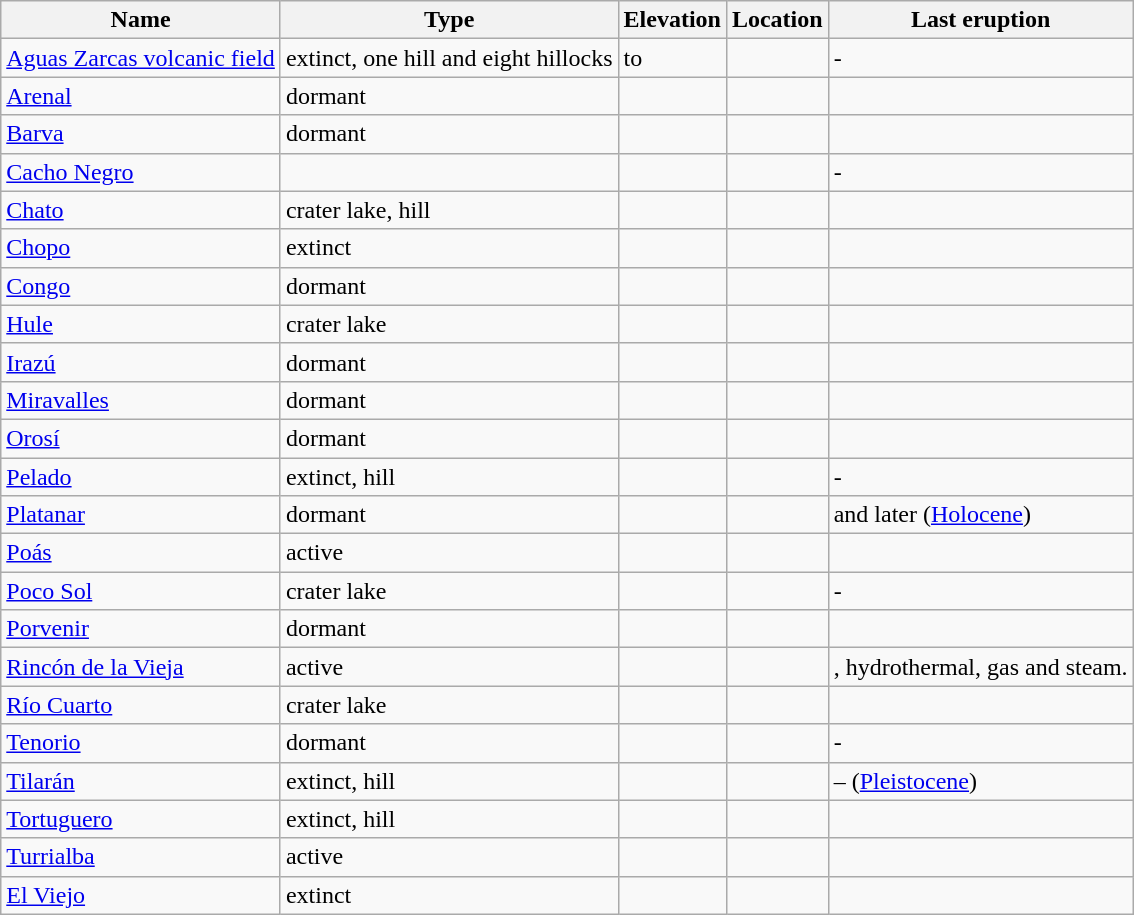<table class="wikitable sortable">
<tr>
<th>Name</th>
<th>Type</th>
<th data-sort-type="number">Elevation</th>
<th>Location</th>
<th>Last eruption</th>
</tr>
<tr>
<td><a href='#'>Aguas Zarcas volcanic field</a></td>
<td>extinct, one hill and eight hillocks</td>
<td> to </td>
<td></td>
<td>-</td>
</tr>
<tr>
<td><a href='#'>Arenal</a></td>
<td>dormant</td>
<td></td>
<td></td>
<td></td>
</tr>
<tr>
<td><a href='#'>Barva</a></td>
<td>dormant</td>
<td></td>
<td></td>
<td></td>
</tr>
<tr>
<td><a href='#'>Cacho Negro</a></td>
<td></td>
<td></td>
<td></td>
<td>-</td>
</tr>
<tr>
<td><a href='#'>Chato</a></td>
<td>crater lake, hill</td>
<td></td>
<td></td>
<td></td>
</tr>
<tr>
<td><a href='#'>Chopo</a></td>
<td>extinct</td>
<td></td>
<td></td>
<td></td>
</tr>
<tr>
<td><a href='#'>Congo</a></td>
<td>dormant</td>
<td></td>
<td></td>
<td></td>
</tr>
<tr>
<td><a href='#'>Hule</a></td>
<td>crater lake</td>
<td></td>
<td></td>
<td></td>
</tr>
<tr>
<td><a href='#'>Irazú</a></td>
<td>dormant</td>
<td></td>
<td></td>
<td></td>
</tr>
<tr>
<td><a href='#'>Miravalles</a></td>
<td>dormant</td>
<td></td>
<td></td>
<td></td>
</tr>
<tr>
<td><a href='#'>Orosí</a></td>
<td>dormant</td>
<td></td>
<td></td>
<td></td>
</tr>
<tr>
<td><a href='#'>Pelado</a></td>
<td>extinct, hill</td>
<td></td>
<td></td>
<td>-</td>
</tr>
<tr>
<td><a href='#'>Platanar</a></td>
<td>dormant</td>
<td></td>
<td></td>
<td> and later (<a href='#'>Holocene</a>)</td>
</tr>
<tr>
<td><a href='#'>Poás</a></td>
<td>active</td>
<td></td>
<td></td>
<td></td>
</tr>
<tr>
<td><a href='#'>Poco Sol</a></td>
<td>crater lake</td>
<td></td>
<td></td>
<td>-</td>
</tr>
<tr>
<td><a href='#'>Porvenir</a></td>
<td>dormant</td>
<td></td>
<td></td>
<td></td>
</tr>
<tr>
<td><a href='#'>Rincón de la Vieja</a></td>
<td>active</td>
<td></td>
<td></td>
<td>, hydrothermal, gas and steam.</td>
</tr>
<tr>
<td><a href='#'>Río Cuarto</a></td>
<td>crater lake</td>
<td></td>
<td></td>
<td></td>
</tr>
<tr>
<td><a href='#'>Tenorio</a></td>
<td>dormant</td>
<td></td>
<td></td>
<td>-</td>
</tr>
<tr>
<td><a href='#'>Tilarán</a></td>
<td>extinct, hill</td>
<td></td>
<td></td>
<td>– (<a href='#'>Pleistocene</a>)</td>
</tr>
<tr>
<td><a href='#'>Tortuguero</a></td>
<td>extinct, hill</td>
<td></td>
<td></td>
<td></td>
</tr>
<tr>
<td><a href='#'>Turrialba</a></td>
<td>active</td>
<td></td>
<td></td>
<td></td>
</tr>
<tr>
<td><a href='#'>El Viejo</a></td>
<td>extinct</td>
<td></td>
<td></td>
<td></td>
</tr>
</table>
